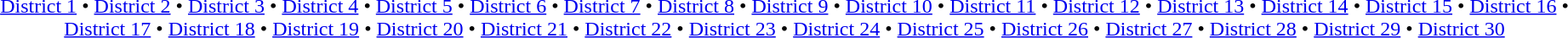<table id=toc class=toc summary=Contents>
<tr>
<td align=center><a href='#'>District 1</a> • <a href='#'>District 2</a> • <a href='#'>District 3</a> • <a href='#'>District 4</a> • <a href='#'>District 5</a> • <a href='#'>District 6</a> • <a href='#'>District 7</a> • <a href='#'>District 8</a> • <a href='#'>District 9</a> • <a href='#'>District 10</a> • <a href='#'>District 11</a> • <a href='#'>District 12</a> • <a href='#'>District 13</a> • <a href='#'>District 14</a> • <a href='#'>District 15</a> • <a href='#'>District 16</a> • <a href='#'>District 17</a> • <a href='#'>District 18</a> • <a href='#'>District 19</a> • <a href='#'>District 20</a> • <a href='#'>District 21</a> • <a href='#'>District 22</a> • <a href='#'>District 23</a> • <a href='#'>District 24</a> • <a href='#'>District 25</a> • <a href='#'>District 26</a> • <a href='#'>District 27</a> • <a href='#'>District 28</a> • <a href='#'>District 29</a> • <a href='#'>District 30</a></td>
</tr>
</table>
